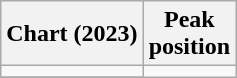<table class="wikitable sortable plainrowheaders" style="text-align:center">
<tr>
<th scope="col">Chart (2023)</th>
<th scope="col">Peak<br>position</th>
</tr>
<tr>
<td></td>
</tr>
<tr>
</tr>
</table>
